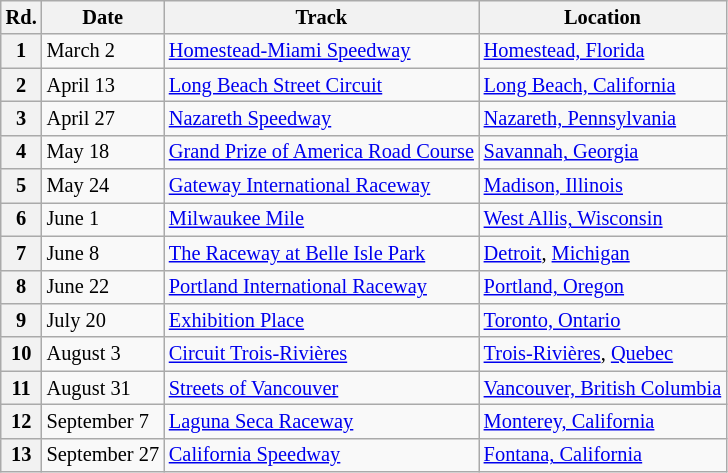<table class="wikitable" style="font-size: 85%">
<tr>
<th>Rd.</th>
<th>Date</th>
<th>Track</th>
<th>Location</th>
</tr>
<tr>
<th>1</th>
<td>March 2</td>
<td> <a href='#'>Homestead-Miami Speedway</a></td>
<td><a href='#'>Homestead, Florida</a></td>
</tr>
<tr>
<th>2</th>
<td>April 13</td>
<td> <a href='#'>Long Beach Street Circuit</a></td>
<td><a href='#'>Long Beach, California</a></td>
</tr>
<tr>
<th>3</th>
<td>April 27</td>
<td> <a href='#'>Nazareth Speedway</a></td>
<td><a href='#'>Nazareth, Pennsylvania</a></td>
</tr>
<tr>
<th>4</th>
<td>May 18</td>
<td> <a href='#'>Grand Prize of America Road Course</a></td>
<td><a href='#'>Savannah, Georgia</a></td>
</tr>
<tr>
<th>5</th>
<td>May 24</td>
<td> <a href='#'>Gateway International Raceway</a></td>
<td><a href='#'>Madison, Illinois</a></td>
</tr>
<tr>
<th>6</th>
<td>June 1</td>
<td> <a href='#'>Milwaukee Mile</a></td>
<td><a href='#'>West Allis, Wisconsin</a></td>
</tr>
<tr>
<th>7</th>
<td>June 8</td>
<td> <a href='#'>The Raceway at Belle Isle Park</a></td>
<td><a href='#'>Detroit</a>, <a href='#'>Michigan</a></td>
</tr>
<tr>
<th>8</th>
<td>June 22</td>
<td> <a href='#'>Portland International Raceway</a></td>
<td><a href='#'>Portland, Oregon</a></td>
</tr>
<tr>
<th>9</th>
<td>July 20</td>
<td> <a href='#'>Exhibition Place</a></td>
<td><a href='#'>Toronto, Ontario</a></td>
</tr>
<tr>
<th>10</th>
<td>August 3</td>
<td> <a href='#'>Circuit Trois-Rivières</a></td>
<td><a href='#'>Trois-Rivières</a>, <a href='#'>Quebec</a></td>
</tr>
<tr>
<th>11</th>
<td>August 31</td>
<td> <a href='#'>Streets of Vancouver</a></td>
<td><a href='#'>Vancouver, British Columbia</a></td>
</tr>
<tr>
<th>12</th>
<td>September 7</td>
<td> <a href='#'>Laguna Seca Raceway</a></td>
<td><a href='#'>Monterey, California</a></td>
</tr>
<tr>
<th>13</th>
<td>September 27</td>
<td> <a href='#'>California Speedway</a></td>
<td><a href='#'>Fontana, California</a></td>
</tr>
</table>
